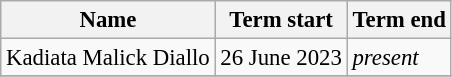<table class="wikitable" style="font-size:95%;">
<tr>
<th>Name</th>
<th>Term start</th>
<th>Term end</th>
</tr>
<tr>
<td>Kadiata Malick Diallo</td>
<td>26 June 2023</td>
<td><em>present</em></td>
</tr>
<tr>
</tr>
</table>
